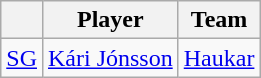<table class="wikitable">
<tr>
<th align="center"></th>
<th align="center">Player</th>
<th align="center">Team</th>
</tr>
<tr>
<td align=center><a href='#'>SG</a></td>
<td> <a href='#'>Kári Jónsson</a></td>
<td><a href='#'>Haukar</a></td>
</tr>
</table>
